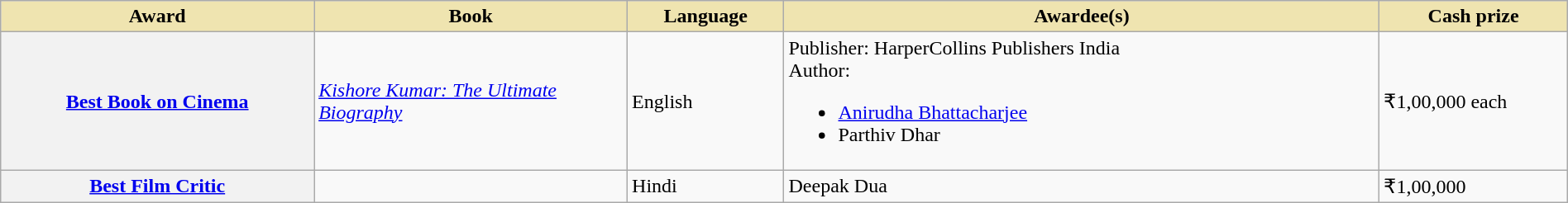<table class="wikitable plainrowheaders" style="width:100%;">
<tr>
<th style="background-color:#EFE4B0;width:20%;">Award</th>
<th style="background-color:#EFE4B0;width:20%;">Book</th>
<th style="background-color:#EFE4B0;width:10%;">Language</th>
<th style="background-color:#EFE4B0;width:38%;">Awardee(s)</th>
<th style="background-color:#EFE4B0;width:12%;">Cash prize</th>
</tr>
<tr>
<th scope="row"><a href='#'>Best Book on Cinema</a></th>
<td><em><a href='#'>Kishore Kumar: The Ultimate Biography</a></em></td>
<td>English</td>
<td>Publisher: HarperCollins Publishers India<br>Author:<br><ul><li><a href='#'>Anirudha Bhattacharjee</a></li><li>Parthiv Dhar</li></ul></td>
<td>₹1,00,000 each</td>
</tr>
<tr>
<th scope="row"><a href='#'>Best Film Critic</a></th>
<td></td>
<td>Hindi</td>
<td>Deepak Dua</td>
<td>₹1,00,000</td>
</tr>
</table>
